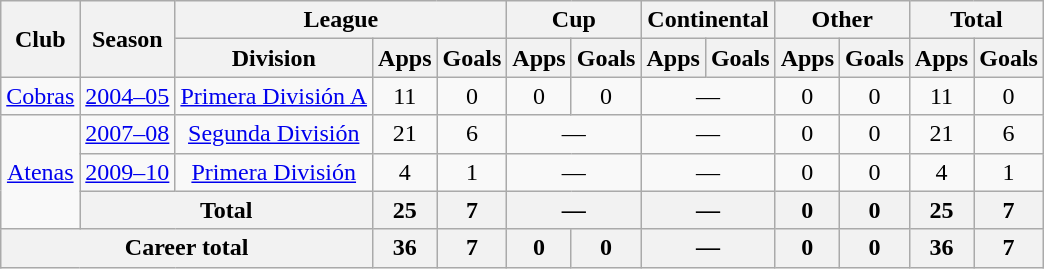<table class="wikitable" style="text-align:center">
<tr>
<th rowspan="2">Club</th>
<th rowspan="2">Season</th>
<th colspan="3">League</th>
<th colspan="2">Cup</th>
<th colspan="2">Continental</th>
<th colspan="2">Other</th>
<th colspan="2">Total</th>
</tr>
<tr>
<th>Division</th>
<th>Apps</th>
<th>Goals</th>
<th>Apps</th>
<th>Goals</th>
<th>Apps</th>
<th>Goals</th>
<th>Apps</th>
<th>Goals</th>
<th>Apps</th>
<th>Goals</th>
</tr>
<tr>
<td rowspan="1"><a href='#'>Cobras</a></td>
<td><a href='#'>2004–05</a></td>
<td rowspan="1"><a href='#'>Primera División A</a></td>
<td>11</td>
<td>0</td>
<td>0</td>
<td>0</td>
<td colspan="2">—</td>
<td>0</td>
<td>0</td>
<td>11</td>
<td>0</td>
</tr>
<tr>
<td rowspan="3"><a href='#'>Atenas</a></td>
<td><a href='#'>2007–08</a></td>
<td rowspan="1"><a href='#'>Segunda División</a></td>
<td>21</td>
<td>6</td>
<td colspan="2">—</td>
<td colspan="2">—</td>
<td>0</td>
<td>0</td>
<td>21</td>
<td>6</td>
</tr>
<tr>
<td><a href='#'>2009–10</a></td>
<td rowspan="1"><a href='#'>Primera División</a></td>
<td>4</td>
<td>1</td>
<td colspan="2">—</td>
<td colspan="2">—</td>
<td>0</td>
<td>0</td>
<td>4</td>
<td>1</td>
</tr>
<tr>
<th colspan="2">Total</th>
<th>25</th>
<th>7</th>
<th colspan="2">—</th>
<th colspan="2">—</th>
<th>0</th>
<th>0</th>
<th>25</th>
<th>7</th>
</tr>
<tr>
<th colspan="3">Career total</th>
<th>36</th>
<th>7</th>
<th>0</th>
<th>0</th>
<th colspan="2">—</th>
<th>0</th>
<th>0</th>
<th>36</th>
<th>7</th>
</tr>
</table>
